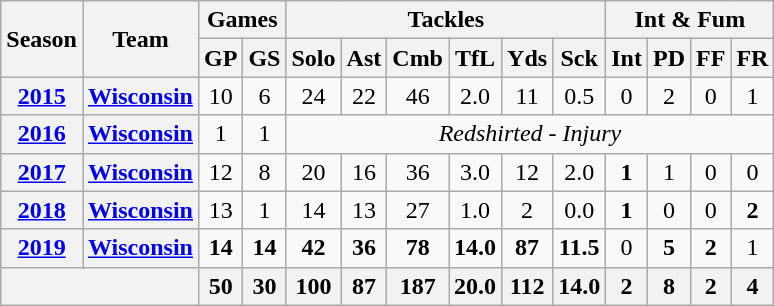<table class="wikitable" style="text-align:center;">
<tr>
<th rowspan="2">Season</th>
<th rowspan="2">Team</th>
<th colspan="2">Games</th>
<th colspan="6">Tackles</th>
<th colspan="4">Int & Fum</th>
</tr>
<tr>
<th>GP</th>
<th>GS</th>
<th>Solo</th>
<th>Ast</th>
<th>Cmb</th>
<th>TfL</th>
<th>Yds</th>
<th>Sck</th>
<th>Int</th>
<th>PD</th>
<th>FF</th>
<th>FR</th>
</tr>
<tr>
<th><a href='#'>2015</a></th>
<th><a href='#'>Wisconsin</a></th>
<td>10</td>
<td>6</td>
<td>24</td>
<td>22</td>
<td>46</td>
<td>2.0</td>
<td>11</td>
<td>0.5</td>
<td>0</td>
<td>2</td>
<td>0</td>
<td>1</td>
</tr>
<tr>
<th><a href='#'>2016</a></th>
<th><a href='#'>Wisconsin</a></th>
<td>1</td>
<td>1</td>
<td colspan="10"><em>Redshirted - Injury</em></td>
</tr>
<tr>
<th><a href='#'>2017</a></th>
<th><a href='#'>Wisconsin</a></th>
<td>12</td>
<td>8</td>
<td>20</td>
<td>16</td>
<td>36</td>
<td>3.0</td>
<td>12</td>
<td>2.0</td>
<td><strong>1</strong></td>
<td>1</td>
<td>0</td>
<td>0</td>
</tr>
<tr>
<th><a href='#'>2018</a></th>
<th><a href='#'>Wisconsin</a></th>
<td>13</td>
<td>1</td>
<td>14</td>
<td>13</td>
<td>27</td>
<td>1.0</td>
<td>2</td>
<td>0.0</td>
<td><strong>1</strong></td>
<td>0</td>
<td>0</td>
<td><strong>2</strong></td>
</tr>
<tr>
<th><a href='#'>2019</a></th>
<th><a href='#'>Wisconsin</a></th>
<td><strong>14</strong></td>
<td><strong>14</strong></td>
<td><strong>42</strong></td>
<td><strong>36</strong></td>
<td><strong>78</strong></td>
<td><strong>14.0</strong></td>
<td><strong>87</strong></td>
<td><strong>11.5</strong></td>
<td>0</td>
<td><strong>5</strong></td>
<td><strong>2</strong></td>
<td>1</td>
</tr>
<tr>
<th colspan="2"></th>
<th>50</th>
<th>30</th>
<th>100</th>
<th>87</th>
<th>187</th>
<th>20.0</th>
<th>112</th>
<th>14.0</th>
<th>2</th>
<th>8</th>
<th>2</th>
<th>4</th>
</tr>
</table>
